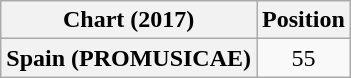<table class="wikitable plainrowheaders" style="text-align:center">
<tr>
<th scope="col">Chart (2017)</th>
<th scope="col">Position</th>
</tr>
<tr>
<th scope="row">Spain (PROMUSICAE)</th>
<td>55</td>
</tr>
</table>
